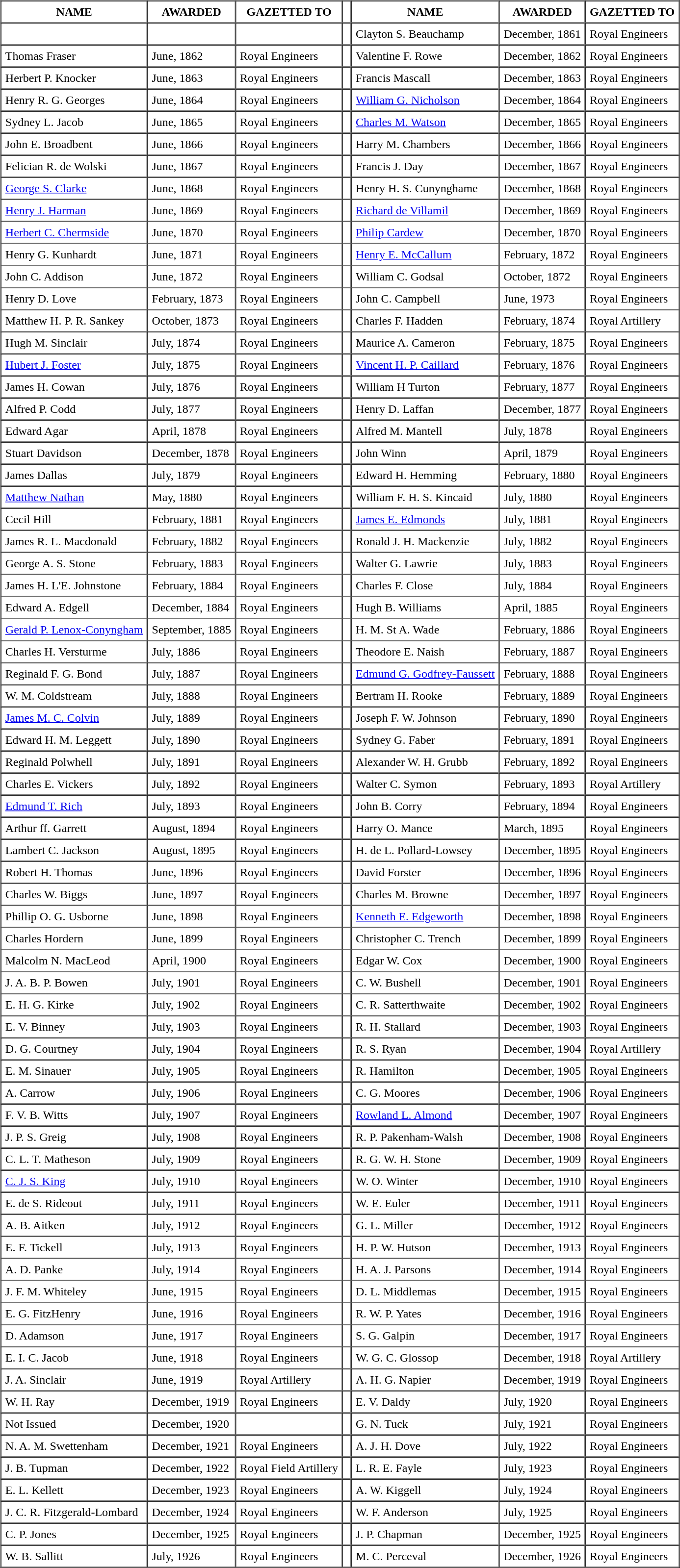<table border="1" cellspacing="0" cellpadding="5" style="margin:auto;">
<tr>
<th>NAME</th>
<th>AWARDED</th>
<th>GAZETTED TO</th>
<th></th>
<th>NAME</th>
<th>AWARDED</th>
<th>GAZETTED TO</th>
</tr>
<tr>
<td></td>
<td></td>
<td></td>
<td></td>
<td>Clayton S. Beauchamp</td>
<td>December, 1861</td>
<td>Royal Engineers</td>
</tr>
<tr>
<td>Thomas Fraser</td>
<td>June, 1862</td>
<td>Royal Engineers</td>
<td></td>
<td>Valentine F. Rowe</td>
<td>December, 1862</td>
<td>Royal Engineers</td>
</tr>
<tr>
<td>Herbert P. Knocker</td>
<td>June, 1863</td>
<td>Royal Engineers</td>
<td></td>
<td>Francis Mascall</td>
<td>December, 1863</td>
<td>Royal Engineers</td>
</tr>
<tr>
<td>Henry R. G. Georges</td>
<td>June, 1864</td>
<td>Royal Engineers</td>
<td></td>
<td><a href='#'>William G. Nicholson</a></td>
<td>December, 1864</td>
<td>Royal Engineers</td>
</tr>
<tr>
<td>Sydney L. Jacob</td>
<td>June, 1865</td>
<td>Royal Engineers</td>
<td></td>
<td><a href='#'>Charles M. Watson</a></td>
<td>December, 1865</td>
<td>Royal Engineers</td>
</tr>
<tr>
<td>John E. Broadbent</td>
<td>June, 1866</td>
<td>Royal Engineers</td>
<td></td>
<td>Harry M. Chambers</td>
<td>December, 1866</td>
<td>Royal Engineers</td>
</tr>
<tr>
<td>Felician R. de Wolski</td>
<td>June, 1867</td>
<td>Royal Engineers</td>
<td></td>
<td>Francis J. Day</td>
<td>December, 1867</td>
<td>Royal Engineers</td>
</tr>
<tr>
<td><a href='#'>George S. Clarke</a></td>
<td>June, 1868</td>
<td>Royal Engineers</td>
<td></td>
<td>Henry H. S. Cunynghame</td>
<td>December, 1868</td>
<td>Royal Engineers</td>
</tr>
<tr>
<td><a href='#'>Henry J. Harman</a></td>
<td>June, 1869</td>
<td>Royal Engineers</td>
<td></td>
<td><a href='#'>Richard de Villamil</a></td>
<td>December, 1869</td>
<td>Royal Engineers</td>
</tr>
<tr>
<td><a href='#'>Herbert C. Chermside</a></td>
<td>June, 1870</td>
<td>Royal Engineers</td>
<td></td>
<td><a href='#'>Philip Cardew</a></td>
<td>December, 1870</td>
<td>Royal Engineers</td>
</tr>
<tr>
<td>Henry G. Kunhardt</td>
<td>June, 1871</td>
<td>Royal Engineers</td>
<td></td>
<td><a href='#'>Henry E. McCallum</a></td>
<td>February, 1872</td>
<td>Royal Engineers</td>
</tr>
<tr>
<td>John C. Addison</td>
<td>June, 1872</td>
<td>Royal Engineers</td>
<td></td>
<td>William C. Godsal</td>
<td>October, 1872</td>
<td>Royal Engineers</td>
</tr>
<tr>
<td>Henry D. Love</td>
<td>February, 1873</td>
<td>Royal Engineers</td>
<td></td>
<td>John C. Campbell</td>
<td>June, 1973</td>
<td>Royal Engineers</td>
</tr>
<tr>
<td>Matthew H. P. R. Sankey</td>
<td>October, 1873</td>
<td>Royal Engineers</td>
<td></td>
<td>Charles F. Hadden</td>
<td>February, 1874</td>
<td>Royal Artillery</td>
</tr>
<tr>
<td>Hugh M. Sinclair</td>
<td>July, 1874</td>
<td>Royal Engineers</td>
<td></td>
<td>Maurice A. Cameron</td>
<td>February, 1875</td>
<td>Royal Engineers</td>
</tr>
<tr>
<td><a href='#'>Hubert J. Foster</a></td>
<td>July, 1875</td>
<td>Royal Engineers</td>
<td></td>
<td><a href='#'>Vincent H. P. Caillard</a></td>
<td>February, 1876</td>
<td>Royal Engineers</td>
</tr>
<tr>
<td>James H. Cowan</td>
<td>July, 1876</td>
<td>Royal Engineers</td>
<td></td>
<td>William H Turton</td>
<td>February, 1877</td>
<td>Royal Engineers</td>
</tr>
<tr>
<td>Alfred P. Codd</td>
<td>July, 1877</td>
<td>Royal Engineers</td>
<td></td>
<td>Henry D. Laffan</td>
<td>December, 1877</td>
<td>Royal Engineers</td>
</tr>
<tr>
<td>Edward Agar</td>
<td>April, 1878</td>
<td>Royal Engineers</td>
<td></td>
<td>Alfred M. Mantell</td>
<td>July, 1878</td>
<td>Royal Engineers</td>
</tr>
<tr>
<td>Stuart Davidson</td>
<td>December, 1878</td>
<td>Royal Engineers</td>
<td></td>
<td>John Winn</td>
<td>April, 1879</td>
<td>Royal Engineers</td>
</tr>
<tr>
<td>James Dallas</td>
<td>July, 1879</td>
<td>Royal Engineers</td>
<td></td>
<td>Edward H. Hemming</td>
<td>February, 1880</td>
<td>Royal Engineers</td>
</tr>
<tr>
<td><a href='#'>Matthew Nathan</a></td>
<td>May, 1880</td>
<td>Royal Engineers</td>
<td></td>
<td>William F. H. S. Kincaid</td>
<td>July, 1880</td>
<td>Royal Engineers</td>
</tr>
<tr>
<td>Cecil Hill</td>
<td>February, 1881</td>
<td>Royal Engineers</td>
<td></td>
<td><a href='#'>James E. Edmonds</a></td>
<td>July, 1881</td>
<td>Royal Engineers</td>
</tr>
<tr>
<td>James R. L. Macdonald</td>
<td>February, 1882</td>
<td>Royal Engineers</td>
<td></td>
<td>Ronald J. H. Mackenzie</td>
<td>July, 1882</td>
<td>Royal Engineers</td>
</tr>
<tr>
<td>George A. S. Stone</td>
<td>February, 1883</td>
<td>Royal Engineers</td>
<td></td>
<td>Walter G. Lawrie</td>
<td>July, 1883</td>
<td>Royal Engineers</td>
</tr>
<tr>
<td>James H. L'E. Johnstone</td>
<td>February, 1884</td>
<td>Royal Engineers</td>
<td></td>
<td>Charles F. Close</td>
<td>July, 1884</td>
<td>Royal Engineers</td>
</tr>
<tr>
<td>Edward A. Edgell</td>
<td>December, 1884</td>
<td>Royal Engineers</td>
<td></td>
<td>Hugh B. Williams</td>
<td>April, 1885</td>
<td>Royal Engineers</td>
</tr>
<tr>
<td><a href='#'>Gerald P. Lenox-Conyngham</a></td>
<td>September, 1885</td>
<td>Royal Engineers</td>
<td></td>
<td>H. M. St A. Wade</td>
<td>February, 1886</td>
<td>Royal Engineers</td>
</tr>
<tr>
<td>Charles H. Versturme</td>
<td>July, 1886</td>
<td>Royal Engineers</td>
<td></td>
<td>Theodore E. Naish</td>
<td>February, 1887</td>
<td>Royal Engineers</td>
</tr>
<tr>
<td>Reginald F. G. Bond</td>
<td>July, 1887</td>
<td>Royal Engineers</td>
<td></td>
<td><a href='#'>Edmund G. Godfrey-Faussett</a></td>
<td>February, 1888</td>
<td>Royal Engineers</td>
</tr>
<tr>
<td>W. M. Coldstream</td>
<td>July, 1888</td>
<td>Royal Engineers</td>
<td></td>
<td>Bertram H. Rooke</td>
<td>February, 1889</td>
<td>Royal Engineers</td>
</tr>
<tr>
<td><a href='#'>James M. C. Colvin</a></td>
<td>July, 1889</td>
<td>Royal Engineers</td>
<td></td>
<td>Joseph F. W. Johnson</td>
<td>February, 1890</td>
<td>Royal Engineers</td>
</tr>
<tr>
<td>Edward H. M. Leggett</td>
<td>July, 1890</td>
<td>Royal Engineers</td>
<td></td>
<td>Sydney G. Faber</td>
<td>February, 1891</td>
<td>Royal Engineers</td>
</tr>
<tr>
<td>Reginald Polwhell</td>
<td>July, 1891</td>
<td>Royal Engineers</td>
<td></td>
<td>Alexander W. H. Grubb</td>
<td>February, 1892</td>
<td>Royal Engineers</td>
</tr>
<tr>
<td>Charles E. Vickers</td>
<td>July, 1892</td>
<td>Royal Engineers</td>
<td></td>
<td>Walter C. Symon</td>
<td>February, 1893</td>
<td>Royal Artillery</td>
</tr>
<tr>
<td><a href='#'>Edmund T. Rich</a></td>
<td>July, 1893</td>
<td>Royal Engineers</td>
<td></td>
<td>John B. Corry</td>
<td>February, 1894</td>
<td>Royal Engineers</td>
</tr>
<tr>
<td>Arthur ff. Garrett</td>
<td>August, 1894</td>
<td>Royal Engineers</td>
<td></td>
<td>Harry O. Mance</td>
<td>March, 1895</td>
<td>Royal Engineers</td>
</tr>
<tr>
<td>Lambert C. Jackson</td>
<td>August, 1895</td>
<td>Royal Engineers</td>
<td></td>
<td>H. de L. Pollard-Lowsey</td>
<td>December, 1895</td>
<td>Royal Engineers</td>
</tr>
<tr>
<td>Robert H. Thomas</td>
<td>June, 1896</td>
<td>Royal Engineers</td>
<td></td>
<td>David Forster</td>
<td>December, 1896</td>
<td>Royal Engineers</td>
</tr>
<tr>
<td>Charles W. Biggs</td>
<td>June, 1897</td>
<td>Royal Engineers</td>
<td></td>
<td>Charles M. Browne</td>
<td>December, 1897</td>
<td>Royal Engineers</td>
</tr>
<tr>
<td>Phillip O. G. Usborne</td>
<td>June, 1898</td>
<td>Royal Engineers</td>
<td></td>
<td><a href='#'>Kenneth E. Edgeworth</a></td>
<td>December, 1898</td>
<td>Royal Engineers</td>
</tr>
<tr>
<td>Charles Hordern</td>
<td>June, 1899</td>
<td>Royal Engineers</td>
<td></td>
<td>Christopher C. Trench</td>
<td>December, 1899</td>
<td>Royal Engineers</td>
</tr>
<tr>
<td>Malcolm N. MacLeod</td>
<td>April, 1900</td>
<td>Royal Engineers</td>
<td></td>
<td>Edgar W. Cox</td>
<td>December, 1900</td>
<td>Royal Engineers</td>
</tr>
<tr>
<td>J. A. B. P. Bowen</td>
<td>July, 1901</td>
<td>Royal Engineers</td>
<td></td>
<td>C. W. Bushell</td>
<td>December, 1901</td>
<td>Royal Engineers</td>
</tr>
<tr>
<td>E. H. G. Kirke</td>
<td>July, 1902</td>
<td>Royal Engineers</td>
<td></td>
<td>C. R. Satterthwaite</td>
<td>December, 1902</td>
<td>Royal Engineers</td>
</tr>
<tr>
<td>E. V. Binney</td>
<td>July, 1903</td>
<td>Royal Engineers</td>
<td></td>
<td>R. H. Stallard</td>
<td>December, 1903</td>
<td>Royal Engineers</td>
</tr>
<tr>
<td>D. G. Courtney</td>
<td>July, 1904</td>
<td>Royal Engineers</td>
<td></td>
<td>R. S. Ryan</td>
<td>December, 1904</td>
<td>Royal Artillery</td>
</tr>
<tr>
<td>E. M. Sinauer</td>
<td>July, 1905</td>
<td>Royal Engineers</td>
<td></td>
<td>R. Hamilton</td>
<td>December, 1905</td>
<td>Royal Engineers</td>
</tr>
<tr>
<td>A. Carrow</td>
<td>July, 1906</td>
<td>Royal Engineers</td>
<td></td>
<td>C. G. Moores</td>
<td>December, 1906</td>
<td>Royal Engineers</td>
</tr>
<tr>
<td>F. V. B. Witts</td>
<td>July, 1907</td>
<td>Royal Engineers</td>
<td></td>
<td><a href='#'>Rowland L. Almond</a></td>
<td>December, 1907</td>
<td>Royal Engineers</td>
</tr>
<tr>
<td>J. P. S. Greig</td>
<td>July, 1908</td>
<td>Royal Engineers</td>
<td></td>
<td>R. P. Pakenham-Walsh</td>
<td>December, 1908</td>
<td>Royal Engineers</td>
</tr>
<tr>
<td>C. L. T. Matheson</td>
<td>July, 1909</td>
<td>Royal Engineers</td>
<td></td>
<td>R. G. W. H. Stone</td>
<td>December, 1909</td>
<td>Royal Engineers</td>
</tr>
<tr>
<td><a href='#'>C. J. S. King</a></td>
<td>July, 1910</td>
<td>Royal Engineers</td>
<td></td>
<td>W. O. Winter</td>
<td>December, 1910</td>
<td>Royal Engineers</td>
</tr>
<tr>
<td>E. de S. Rideout</td>
<td>July, 1911</td>
<td>Royal Engineers</td>
<td></td>
<td>W. E. Euler</td>
<td>December, 1911</td>
<td>Royal Engineers</td>
</tr>
<tr>
<td>A. B. Aitken</td>
<td>July, 1912</td>
<td>Royal Engineers</td>
<td></td>
<td>G. L. Miller</td>
<td>December, 1912</td>
<td>Royal Engineers</td>
</tr>
<tr>
<td>E. F. Tickell</td>
<td>July, 1913</td>
<td>Royal Engineers</td>
<td></td>
<td>H. P. W. Hutson</td>
<td>December, 1913</td>
<td>Royal Engineers</td>
</tr>
<tr>
<td>A. D. Panke</td>
<td>July, 1914</td>
<td>Royal Engineers</td>
<td></td>
<td>H. A. J. Parsons</td>
<td>December, 1914</td>
<td>Royal Engineers</td>
</tr>
<tr>
<td>J. F. M. Whiteley</td>
<td>June, 1915</td>
<td>Royal Engineers</td>
<td></td>
<td>D. L. Middlemas</td>
<td>December, 1915</td>
<td>Royal Engineers</td>
</tr>
<tr>
<td>E. G. FitzHenry</td>
<td>June, 1916</td>
<td>Royal Engineers</td>
<td></td>
<td>R. W. P. Yates</td>
<td>December, 1916</td>
<td>Royal Engineers</td>
</tr>
<tr>
<td>D. Adamson</td>
<td>June, 1917</td>
<td>Royal Engineers</td>
<td></td>
<td>S. G. Galpin</td>
<td>December, 1917</td>
<td>Royal Engineers</td>
</tr>
<tr>
<td>E. I. C. Jacob</td>
<td>June, 1918</td>
<td>Royal Engineers</td>
<td></td>
<td>W. G. C. Glossop</td>
<td>December, 1918</td>
<td>Royal Artillery</td>
</tr>
<tr>
<td>J. A. Sinclair</td>
<td>June, 1919</td>
<td>Royal Artillery</td>
<td></td>
<td>A. H. G. Napier</td>
<td>December, 1919</td>
<td>Royal Engineers</td>
</tr>
<tr>
<td>W. H. Ray</td>
<td>December, 1919</td>
<td>Royal Engineers</td>
<td></td>
<td>E. V. Daldy</td>
<td>July, 1920</td>
<td>Royal Engineers</td>
</tr>
<tr>
<td>Not Issued</td>
<td>December, 1920</td>
<td></td>
<td></td>
<td>G. N. Tuck</td>
<td>July, 1921</td>
<td>Royal Engineers</td>
</tr>
<tr>
<td>N. A. M. Swettenham</td>
<td>December, 1921</td>
<td>Royal Engineers</td>
<td></td>
<td>A. J. H. Dove</td>
<td>July, 1922</td>
<td>Royal Engineers</td>
</tr>
<tr>
<td>J. B. Tupman</td>
<td>December, 1922</td>
<td>Royal Field Artillery</td>
<td></td>
<td>L. R. E. Fayle</td>
<td>July, 1923</td>
<td>Royal Engineers</td>
</tr>
<tr>
<td>E. L. Kellett</td>
<td>December, 1923</td>
<td>Royal Engineers</td>
<td></td>
<td>A. W. Kiggell</td>
<td>July, 1924</td>
<td>Royal Engineers</td>
</tr>
<tr>
<td>J. C. R. Fitzgerald-Lombard</td>
<td>December, 1924</td>
<td>Royal Engineers</td>
<td></td>
<td>W. F. Anderson</td>
<td>July, 1925</td>
<td>Royal Engineers</td>
</tr>
<tr>
<td>C. P. Jones</td>
<td>December, 1925</td>
<td>Royal Engineers</td>
<td></td>
<td>J. P. Chapman</td>
<td>December, 1925</td>
<td>Royal Engineers</td>
</tr>
<tr>
<td>W. B. Sallitt</td>
<td>July, 1926</td>
<td>Royal Engineers</td>
<td></td>
<td>M. C. Perceval</td>
<td>December, 1926</td>
<td>Royal Engineers</td>
</tr>
</table>
